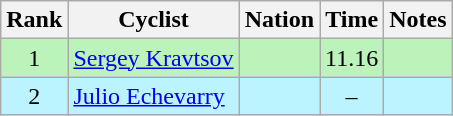<table class="wikitable sortable" style="text-align:center">
<tr>
<th>Rank</th>
<th>Cyclist</th>
<th>Nation</th>
<th>Time</th>
<th>Notes</th>
</tr>
<tr bgcolor=bbf3bb>
<td>1</td>
<td align=left data-sort-value="Kravtsov, Sergey"><a href='#'>Sergey Kravtsov</a></td>
<td align=left></td>
<td>11.16</td>
<td></td>
</tr>
<tr bgcolor=bbf3ff>
<td>2</td>
<td align=left data-sort-value="Echevarry, Julio"><a href='#'>Julio Echevarry</a></td>
<td align=left></td>
<td>–</td>
<td></td>
</tr>
</table>
